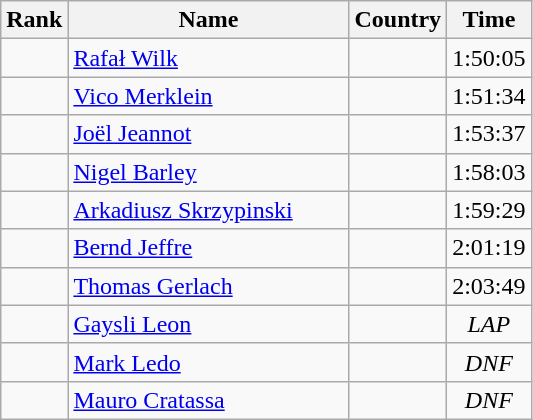<table class="wikitable sortable">
<tr>
<th width=20>Rank</th>
<th width=180>Name</th>
<th>Country</th>
<th>Time</th>
</tr>
<tr>
<td align="center"></td>
<td><a href='#'>Rafał Wilk</a></td>
<td></td>
<td align="center">1:50:05</td>
</tr>
<tr>
<td align="center"></td>
<td><a href='#'>Vico Merklein</a></td>
<td></td>
<td align="center">1:51:34</td>
</tr>
<tr>
<td align="center"></td>
<td><a href='#'>Joël Jeannot</a></td>
<td></td>
<td align="center">1:53:37</td>
</tr>
<tr>
<td align="center"></td>
<td><a href='#'>Nigel Barley</a></td>
<td></td>
<td align="center">1:58:03</td>
</tr>
<tr>
<td align="center"></td>
<td><a href='#'>Arkadiusz Skrzypinski</a></td>
<td></td>
<td align="center">1:59:29</td>
</tr>
<tr>
<td align="center"></td>
<td><a href='#'>Bernd Jeffre</a></td>
<td></td>
<td align="center">2:01:19</td>
</tr>
<tr>
<td align="center"></td>
<td><a href='#'>Thomas Gerlach</a></td>
<td></td>
<td align="center">2:03:49</td>
</tr>
<tr>
<td align="center"></td>
<td><a href='#'>Gaysli Leon</a></td>
<td></td>
<td align="center"><em>LAP </em></td>
</tr>
<tr>
<td align="center"></td>
<td><a href='#'>Mark Ledo</a></td>
<td></td>
<td align="center"><em>DNF </em></td>
</tr>
<tr>
<td align="center"></td>
<td><a href='#'>Mauro Cratassa</a></td>
<td></td>
<td align="center"><em>DNF </em></td>
</tr>
</table>
